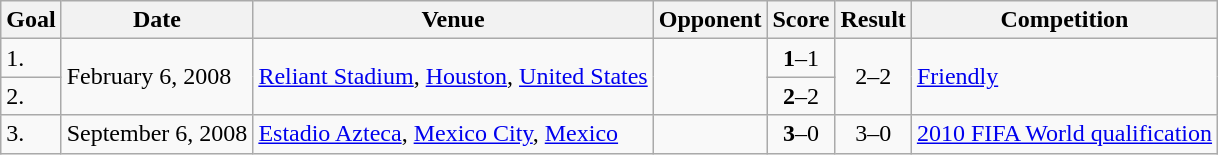<table class="wikitable">
<tr>
<th>Goal</th>
<th>Date</th>
<th>Venue</th>
<th>Opponent</th>
<th>Score</th>
<th>Result</th>
<th>Competition</th>
</tr>
<tr>
<td>1.</td>
<td rowspan="2">February 6, 2008</td>
<td rowspan="2"><a href='#'>Reliant Stadium</a>, <a href='#'>Houston</a>, <a href='#'>United States</a></td>
<td rowspan="2"></td>
<td align=center><strong>1</strong>–1</td>
<td rowspan="2" align=center>2–2</td>
<td rowspan="2"><a href='#'>Friendly</a></td>
</tr>
<tr>
<td>2.</td>
<td align=center><strong>2</strong>–2</td>
</tr>
<tr>
<td>3.</td>
<td>September 6, 2008</td>
<td><a href='#'>Estadio Azteca</a>, <a href='#'>Mexico City</a>, <a href='#'>Mexico</a></td>
<td></td>
<td align=center><strong>3</strong>–0</td>
<td align=center>3–0</td>
<td><a href='#'>2010 FIFA World qualification</a></td>
</tr>
</table>
